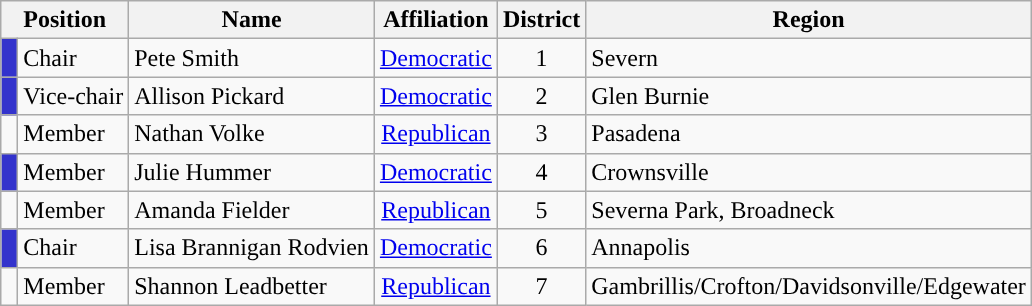<table class=wikitable>
<tr>
<th colspan="2"  style="text-align:center; vertical-align:bottom;">Position</th>
<th style="text-align:center;">Name</th>
<th valign=bottom>Affiliation</th>
<th style="vertical-align:bottom; text-align:center;">District</th>
<th style="vertical-align:bottom; text-align:center;">Region</th>
</tr>
<tr>
<td style="background:#33c;"> </td>
<td>Chair</td>
<td>Pete Smith</td>
<td style="text-align:center;"><a href='#'>Democratic</a></td>
<td style="text-align:center;">1</td>
<td>Severn</td>
</tr>
<tr>
<td style="background:#33c;"> </td>
<td>Vice-chair</td>
<td>Allison Pickard</td>
<td style="text-align:center;"><a href='#'>Democratic</a></td>
<td style="text-align:center;">2</td>
<td>Glen Burnie</td>
</tr>
<tr>
<td style="background-color:"> </td>
<td>Member</td>
<td>Nathan Volke</td>
<td style="text-align:center;"><a href='#'>Republican</a></td>
<td style="text-align:center;">3</td>
<td>Pasadena</td>
</tr>
<tr>
<td style="background:#33c;"> </td>
<td>Member</td>
<td>Julie Hummer</td>
<td style="text-align:center;"><a href='#'>Democratic</a></td>
<td style="text-align:center;">4</td>
<td>Crownsville</td>
</tr>
<tr>
<td style="background-color:"> </td>
<td>Member</td>
<td>Amanda Fielder</td>
<td style="text-align:center;"><a href='#'>Republican</a></td>
<td style="text-align:center;">5</td>
<td>Severna Park, Broadneck</td>
</tr>
<tr>
<td style="background:#33c;"> </td>
<td>Chair</td>
<td>Lisa Brannigan Rodvien</td>
<td style="text-align:center;"><a href='#'>Democratic</a></td>
<td style="text-align:center;">6</td>
<td>Annapolis</td>
</tr>
<tr>
<td style="background-color:"> </td>
<td>Member</td>
<td>Shannon Leadbetter</td>
<td style="text-align:center;"><a href='#'>Republican</a></td>
<td style="text-align:center;">7</td>
<td>Gambrillis/Crofton/Davidsonville/Edgewater</td>
</tr>
</table>
